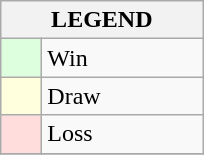<table class="wikitable" border="1">
<tr>
<th colspan="2">LEGEND</th>
</tr>
<tr>
<td style="background:#ddffdd;" width=20> </td>
<td width=100>Win</td>
</tr>
<tr>
<td style="background:#ffffdd"  width=20> </td>
<td width=100>Draw</td>
</tr>
<tr>
<td style="background:#ffdddd;" width=20> </td>
<td width=100>Loss</td>
</tr>
<tr>
</tr>
</table>
